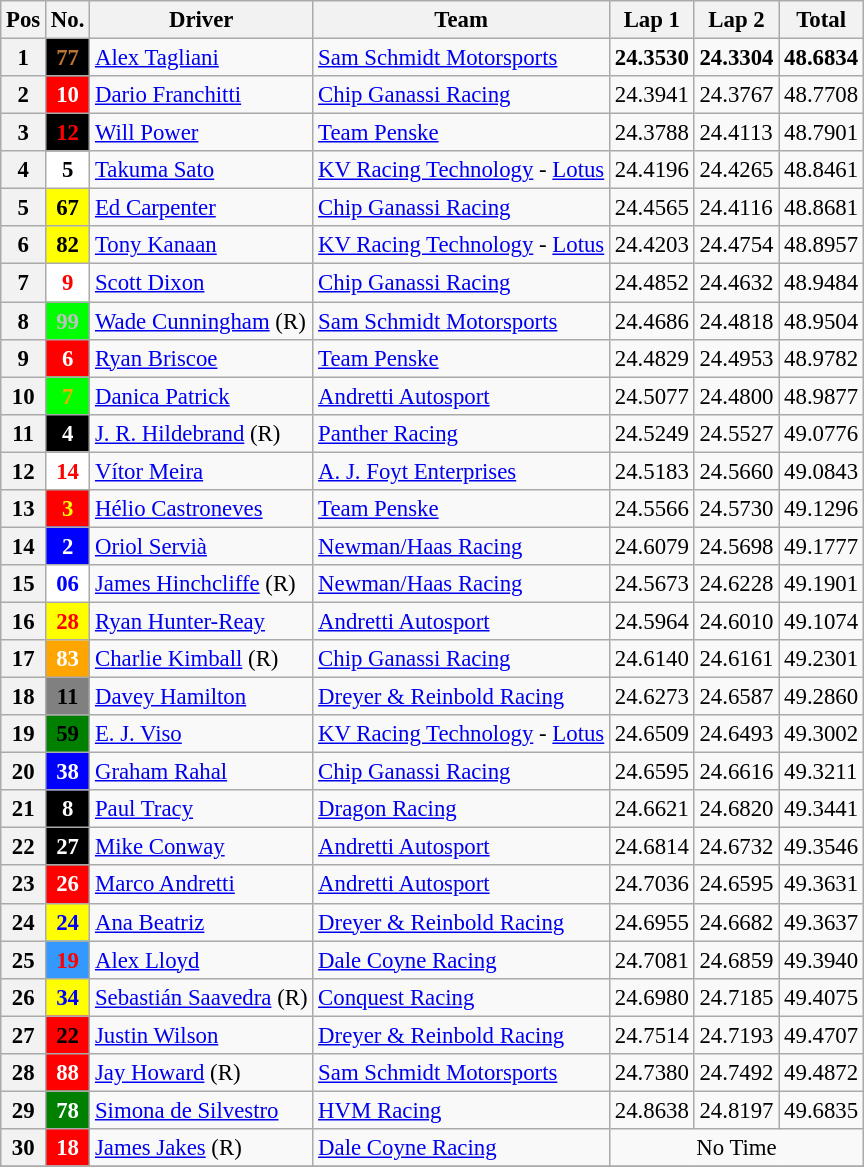<table class="wikitable" style="font-size:95%">
<tr>
<th>Pos</th>
<th>No.</th>
<th>Driver</th>
<th>Team</th>
<th>Lap 1</th>
<th>Lap 2</th>
<th>Total</th>
</tr>
<tr>
<th>1</th>
<td style="background:black; color:#B87333;" align="center"><strong>77</strong></td>
<td> <a href='#'>Alex Tagliani</a></td>
<td><a href='#'>Sam Schmidt Motorsports</a></td>
<td><strong>24.3530</strong></td>
<td><strong>24.3304</strong></td>
<td><strong>48.6834</strong></td>
</tr>
<tr>
<th>2</th>
<td style="background:red; color:white;" align="center"><strong>10</strong></td>
<td> <a href='#'>Dario Franchitti</a></td>
<td><a href='#'>Chip Ganassi Racing</a></td>
<td>24.3941</td>
<td>24.3767</td>
<td>48.7708</td>
</tr>
<tr>
<th>3</th>
<td style="background:black; color:red;" align="center"><strong>12</strong></td>
<td> <a href='#'>Will Power</a></td>
<td><a href='#'>Team Penske</a></td>
<td>24.3788</td>
<td>24.4113</td>
<td>48.7901</td>
</tr>
<tr>
<th>4</th>
<td style="background:white; color:black;" align="center"><strong>5</strong></td>
<td> <a href='#'>Takuma Sato</a></td>
<td><a href='#'>KV Racing Technology</a> - <a href='#'>Lotus</a></td>
<td>24.4196</td>
<td>24.4265</td>
<td>48.8461</td>
</tr>
<tr>
<th>5</th>
<td style="background:yellow; color:black;" align="center"><strong>67</strong></td>
<td> <a href='#'>Ed Carpenter</a></td>
<td><a href='#'>Chip Ganassi Racing</a></td>
<td>24.4565</td>
<td>24.4116</td>
<td>48.8681</td>
</tr>
<tr>
<th>6</th>
<td style="background:yellow; color:black;" align="center"><strong>82</strong></td>
<td> <a href='#'>Tony Kanaan</a></td>
<td><a href='#'>KV Racing Technology</a> - <a href='#'>Lotus</a></td>
<td>24.4203</td>
<td>24.4754</td>
<td>48.8957</td>
</tr>
<tr>
<th>7</th>
<td style="background:white; color:red;" align="center"><strong>9</strong></td>
<td> <a href='#'>Scott Dixon</a></td>
<td><a href='#'>Chip Ganassi Racing</a></td>
<td>24.4852</td>
<td>24.4632</td>
<td>48.9484</td>
</tr>
<tr>
<th>8</th>
<td style="background:lime; color:silver;" align="center"><strong>99</strong></td>
<td> <a href='#'>Wade Cunningham</a> (R)</td>
<td><a href='#'>Sam Schmidt Motorsports</a></td>
<td>24.4686</td>
<td>24.4818</td>
<td>48.9504</td>
</tr>
<tr>
<th>9</th>
<td style="background:red; color:white;" align="center"><strong>6</strong></td>
<td> <a href='#'>Ryan Briscoe</a></td>
<td><a href='#'>Team Penske</a></td>
<td>24.4829</td>
<td>24.4953</td>
<td>48.9782</td>
</tr>
<tr>
<th>10</th>
<td style="background:lime; color:orange;" align="center"><strong>7</strong></td>
<td> <a href='#'>Danica Patrick</a></td>
<td><a href='#'>Andretti Autosport</a></td>
<td>24.5077</td>
<td>24.4800</td>
<td>48.9877</td>
</tr>
<tr>
<th>11</th>
<td style="background:black; color:white;" align="center"><strong>4</strong></td>
<td> <a href='#'>J. R. Hildebrand</a> (R)</td>
<td><a href='#'>Panther Racing</a></td>
<td>24.5249</td>
<td>24.5527</td>
<td>49.0776</td>
</tr>
<tr>
<th>12</th>
<td style="background:white; color:red;" align="center"><strong>14</strong></td>
<td> <a href='#'>Vítor Meira</a></td>
<td><a href='#'>A. J. Foyt Enterprises</a></td>
<td>24.5183</td>
<td>24.5660</td>
<td>49.0843</td>
</tr>
<tr>
<th>13</th>
<td style="background:red; color:yellow;" align="center"><strong>3</strong></td>
<td> <a href='#'>Hélio Castroneves</a></td>
<td><a href='#'>Team Penske</a></td>
<td>24.5566</td>
<td>24.5730</td>
<td>49.1296</td>
</tr>
<tr>
<th>14</th>
<td style="background:blue; color:white;" align="center"><strong>2</strong></td>
<td> <a href='#'>Oriol Servià</a></td>
<td><a href='#'>Newman/Haas Racing</a></td>
<td>24.6079</td>
<td>24.5698</td>
<td>49.1777</td>
</tr>
<tr>
<th>15</th>
<td style="background:white; color:blue;" align="center"><strong>06</strong></td>
<td> <a href='#'>James Hinchcliffe</a> (R)</td>
<td><a href='#'>Newman/Haas Racing</a></td>
<td>24.5673</td>
<td>24.6228</td>
<td>49.1901</td>
</tr>
<tr>
<th>16</th>
<td style="background:yellow; color:red;" align="center"><strong>28</strong></td>
<td> <a href='#'>Ryan Hunter-Reay</a></td>
<td><a href='#'>Andretti Autosport</a></td>
<td>24.5964</td>
<td>24.6010</td>
<td>49.1074</td>
</tr>
<tr>
<th>17</th>
<td style="background:orange; color:white;" align="center"><strong>83</strong></td>
<td> <a href='#'>Charlie Kimball</a> (R)</td>
<td><a href='#'>Chip Ganassi Racing</a></td>
<td>24.6140</td>
<td>24.6161</td>
<td>49.2301</td>
</tr>
<tr>
<th>18</th>
<td style="background:grey; color:black;" align="center"><strong>11</strong></td>
<td> <a href='#'>Davey Hamilton</a></td>
<td><a href='#'>Dreyer & Reinbold Racing</a></td>
<td>24.6273</td>
<td>24.6587</td>
<td>49.2860</td>
</tr>
<tr>
<th>19</th>
<td style="background:green; color:black;" align="center"><strong>59</strong></td>
<td> <a href='#'>E. J. Viso</a></td>
<td><a href='#'>KV Racing Technology</a> - <a href='#'>Lotus</a></td>
<td>24.6509</td>
<td>24.6493</td>
<td>49.3002</td>
</tr>
<tr>
<th>20</th>
<td style="background:blue; color:white;" align="center"><strong>38</strong></td>
<td> <a href='#'>Graham Rahal</a></td>
<td><a href='#'>Chip Ganassi Racing</a></td>
<td>24.6595</td>
<td>24.6616</td>
<td>49.3211</td>
</tr>
<tr>
<th>21</th>
<td style="background:black; color:white;" align="center"><strong>8</strong></td>
<td> <a href='#'>Paul Tracy</a></td>
<td><a href='#'>Dragon Racing</a></td>
<td>24.6621</td>
<td>24.6820</td>
<td>49.3441</td>
</tr>
<tr>
<th>22</th>
<td style="background:black; color:white;" align="center"><strong>27</strong></td>
<td> <a href='#'>Mike Conway</a></td>
<td><a href='#'>Andretti Autosport</a></td>
<td>24.6814</td>
<td>24.6732</td>
<td>49.3546</td>
</tr>
<tr>
<th>23</th>
<td style="background:red; color:white;" align="center"><strong>26</strong></td>
<td> <a href='#'>Marco Andretti</a></td>
<td><a href='#'>Andretti Autosport</a></td>
<td>24.7036</td>
<td>24.6595</td>
<td>49.3631</td>
</tr>
<tr>
<th>24</th>
<td style="background:yellow; color:blue;" align="center"><strong>24</strong></td>
<td> <a href='#'>Ana Beatriz</a></td>
<td><a href='#'>Dreyer & Reinbold Racing</a></td>
<td>24.6955</td>
<td>24.6682</td>
<td>49.3637</td>
</tr>
<tr>
<th>25</th>
<td style="background:#3399FF; color:red;" align="center"><strong>19</strong></td>
<td> <a href='#'>Alex Lloyd</a></td>
<td><a href='#'>Dale Coyne Racing</a></td>
<td>24.7081</td>
<td>24.6859</td>
<td>49.3940</td>
</tr>
<tr>
<th>26</th>
<td style="background:yellow; color:blue;" align="center"><strong>34</strong></td>
<td> <a href='#'>Sebastián Saavedra</a> (R)</td>
<td><a href='#'>Conquest Racing</a></td>
<td>24.6980</td>
<td>24.7185</td>
<td>49.4075</td>
</tr>
<tr>
<th>27</th>
<td style="background:red; color:black;" align="center"><strong>22</strong></td>
<td> <a href='#'>Justin Wilson</a></td>
<td><a href='#'>Dreyer & Reinbold Racing</a></td>
<td>24.7514</td>
<td>24.7193</td>
<td>49.4707</td>
</tr>
<tr>
<th>28</th>
<td style="background:red; color:white;" align="center"><strong>88</strong></td>
<td> <a href='#'>Jay Howard</a> (R)</td>
<td><a href='#'>Sam Schmidt Motorsports</a></td>
<td>24.7380</td>
<td>24.7492</td>
<td>49.4872</td>
</tr>
<tr>
<th>29</th>
<td style="background:green; color:white;" align="center"><strong>78</strong></td>
<td> <a href='#'>Simona de Silvestro</a></td>
<td><a href='#'>HVM Racing</a></td>
<td>24.8638</td>
<td>24.8197</td>
<td>49.6835</td>
</tr>
<tr>
<th>30</th>
<td style="background:red; color:white;" align="center"><strong>18</strong></td>
<td> <a href='#'>James Jakes</a> (R)</td>
<td><a href='#'>Dale Coyne Racing</a></td>
<td colspan=3 align="center">No Time</td>
</tr>
<tr>
</tr>
</table>
